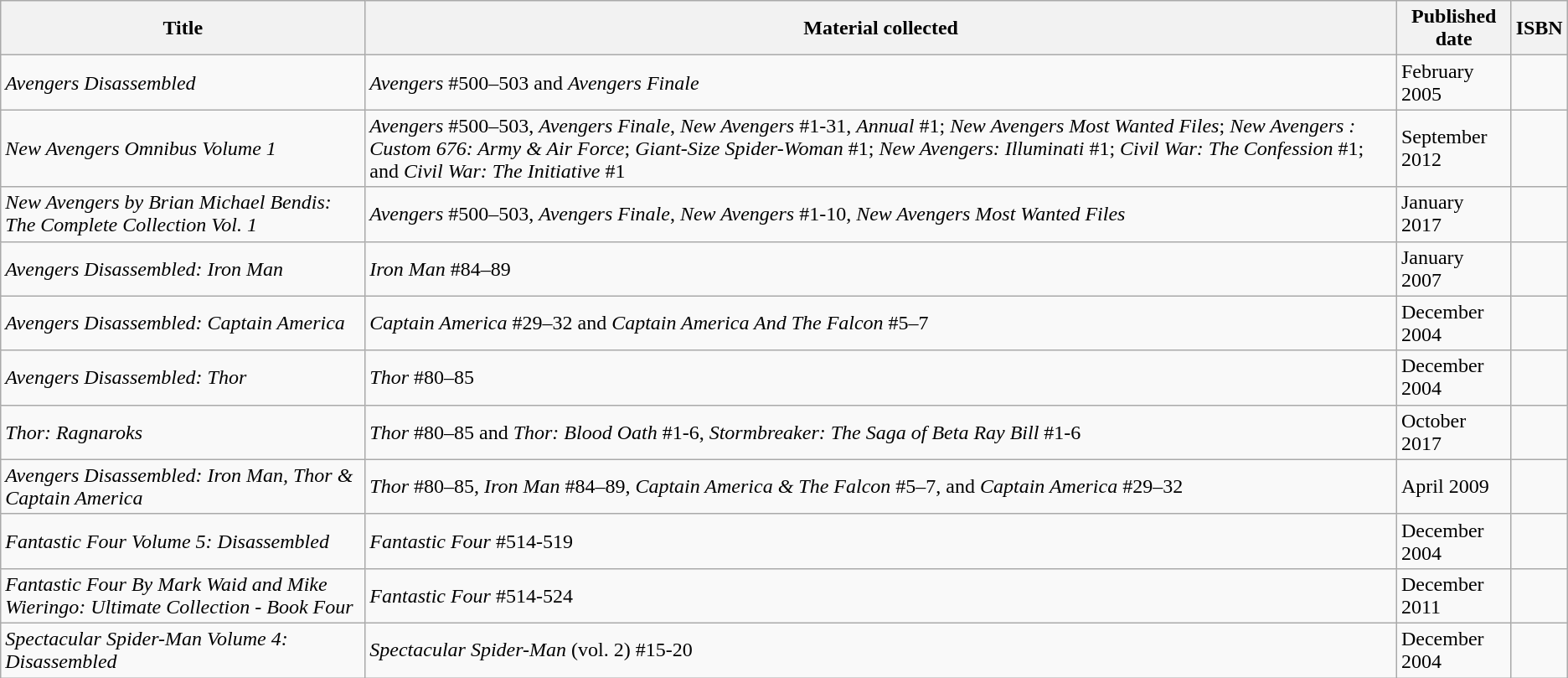<table class="wikitable">
<tr>
<th>Title</th>
<th>Material collected</th>
<th>Published date</th>
<th>ISBN</th>
</tr>
<tr>
<td><em>Avengers Disassembled</em></td>
<td><em>Avengers</em> #500–503 and <em>Avengers Finale</em></td>
<td>February 2005</td>
<td></td>
</tr>
<tr>
<td><em>New Avengers Omnibus Volume 1</em></td>
<td><em>Avengers</em> #500–503, <em>Avengers Finale</em>, <em>New Avengers</em> #1-31, <em>Annual</em> #1; <em>New Avengers Most Wanted Files</em>; <em>New Avengers : Custom 676: Army & Air Force</em>; <em>Giant-Size Spider-Woman</em> #1; <em>New Avengers: Illuminati</em> #1; <em>Civil War: The Confession</em> #1; and <em>Civil War: The Initiative</em> #1</td>
<td>September 2012</td>
<td></td>
</tr>
<tr>
<td><em>New Avengers by Brian Michael Bendis: The Complete Collection Vol. 1</em></td>
<td><em>Avengers</em> #500–503, <em>Avengers Finale</em>, <em>New Avengers</em> #1-10, <em>New Avengers Most Wanted Files</em></td>
<td>January 2017</td>
<td></td>
</tr>
<tr>
<td><em>Avengers Disassembled: Iron Man</em></td>
<td><em>Iron Man</em> #84–89</td>
<td>January 2007</td>
<td></td>
</tr>
<tr>
<td><em>Avengers Disassembled: Captain America</em></td>
<td><em>Captain America</em> #29–32 and <em>Captain America And The Falcon</em> #5–7</td>
<td>December 2004</td>
<td></td>
</tr>
<tr>
<td><em>Avengers Disassembled: Thor</em></td>
<td><em>Thor</em> #80–85</td>
<td>December 2004</td>
<td></td>
</tr>
<tr>
<td><em>Thor: Ragnaroks</em></td>
<td><em>Thor</em> #80–85 and <em>Thor: Blood Oath</em> #1-6, <em>Stormbreaker: The Saga of Beta Ray Bill</em> #1-6</td>
<td>October 2017</td>
<td></td>
</tr>
<tr>
<td><em>Avengers Disassembled: Iron Man, Thor & Captain America</em></td>
<td><em>Thor</em> #80–85, <em>Iron Man</em> #84–89, <em>Captain America & The Falcon</em> #5–7, and <em>Captain America</em> #29–32</td>
<td>April 2009</td>
<td></td>
</tr>
<tr>
<td><em>Fantastic Four Volume 5: Disassembled</em></td>
<td><em>Fantastic Four</em> #514-519</td>
<td>December 2004</td>
<td></td>
</tr>
<tr>
<td><em>Fantastic Four By Mark Waid and Mike Wieringo: Ultimate Collection - Book Four</em></td>
<td><em>Fantastic Four</em> #514-524</td>
<td>December 2011</td>
<td></td>
</tr>
<tr>
<td><em>Spectacular Spider-Man Volume 4: Disassembled</em></td>
<td><em>Spectacular Spider-Man</em> (vol. 2) #15-20</td>
<td>December 2004</td>
<td></td>
</tr>
</table>
